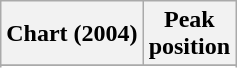<table class="wikitable sortable plainrowheaders" style="text-align:center">
<tr>
<th>Chart (2004)</th>
<th>Peak<br>position</th>
</tr>
<tr>
</tr>
<tr>
</tr>
<tr>
</tr>
</table>
